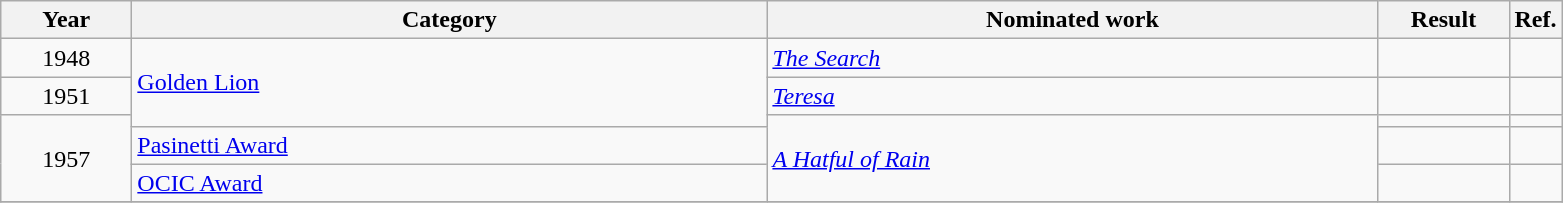<table class=wikitable>
<tr>
<th scope="col" style="width:5em;">Year</th>
<th scope="col" style="width:26em;">Category</th>
<th scope="col" style="width:25em;">Nominated work</th>
<th scope="col" style="width:5em;">Result</th>
<th>Ref.</th>
</tr>
<tr>
<td style="text-align:center;">1948</td>
<td rowspan=3><a href='#'>Golden Lion</a></td>
<td><em><a href='#'>The Search</a></em></td>
<td></td>
<td></td>
</tr>
<tr>
<td style="text-align:center;">1951</td>
<td><em><a href='#'>Teresa</a></em></td>
<td></td>
<td></td>
</tr>
<tr>
<td style="text-align:center;", rowspan=3>1957</td>
<td rowspan=3><em><a href='#'>A Hatful of Rain</a></em></td>
<td></td>
</tr>
<tr>
<td><a href='#'>Pasinetti Award</a></td>
<td></td>
<td></td>
</tr>
<tr>
<td><a href='#'>OCIC Award</a></td>
<td></td>
<td></td>
</tr>
<tr>
</tr>
</table>
